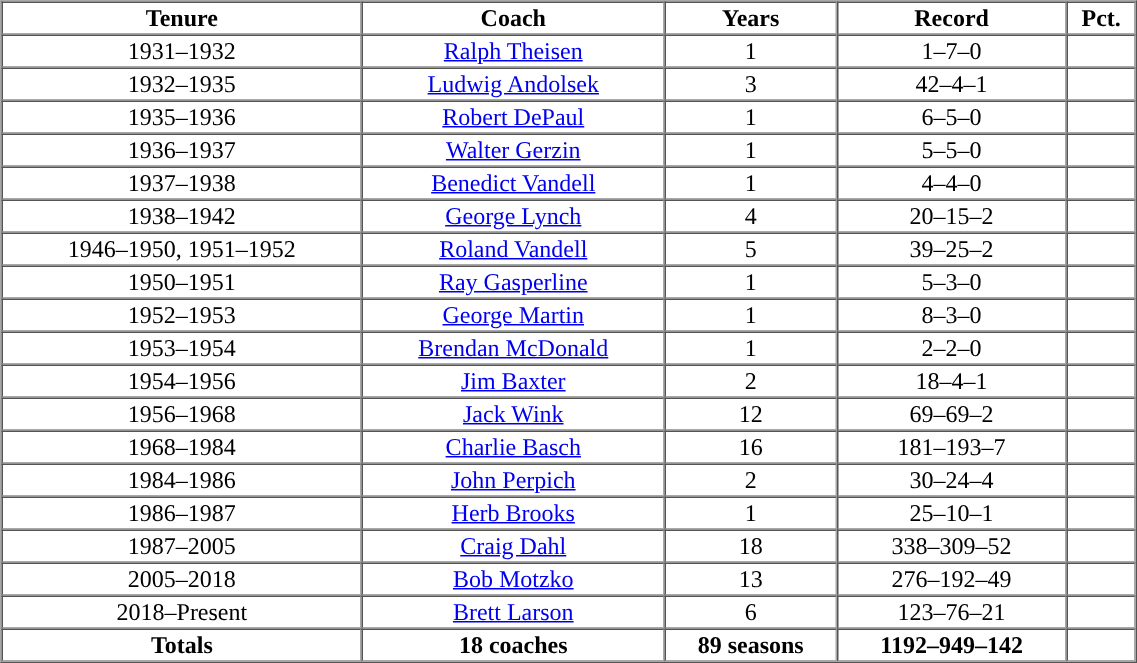<table cellpadding="1" border="1" cellspacing="0" width="60%">
<tr>
<th>Tenure</th>
<th>Coach</th>
<th>Years</th>
<th>Record</th>
<th>Pct.</th>
</tr>
<tr align="center">
<td>1931–1932</td>
<td><a href='#'>Ralph Theisen</a></td>
<td>1</td>
<td>1–7–0</td>
<td></td>
</tr>
<tr align="center">
<td>1932–1935</td>
<td><a href='#'>Ludwig Andolsek</a></td>
<td>3</td>
<td>42–4–1</td>
<td></td>
</tr>
<tr align="center">
<td>1935–1936</td>
<td><a href='#'>Robert DePaul</a></td>
<td>1</td>
<td>6–5–0</td>
<td></td>
</tr>
<tr align="center">
<td>1936–1937</td>
<td><a href='#'>Walter Gerzin</a></td>
<td>1</td>
<td>5–5–0</td>
<td></td>
</tr>
<tr align="center">
<td>1937–1938</td>
<td><a href='#'>Benedict Vandell</a></td>
<td>1</td>
<td>4–4–0</td>
<td></td>
</tr>
<tr align="center">
<td>1938–1942</td>
<td><a href='#'>George Lynch</a></td>
<td>4</td>
<td>20–15–2</td>
<td></td>
</tr>
<tr align="center">
<td>1946–1950, 1951–1952</td>
<td><a href='#'>Roland Vandell</a></td>
<td>5</td>
<td>39–25–2</td>
<td></td>
</tr>
<tr align="center">
<td>1950–1951</td>
<td><a href='#'>Ray Gasperline</a></td>
<td>1</td>
<td>5–3–0</td>
<td></td>
</tr>
<tr align="center">
<td>1952–1953</td>
<td><a href='#'>George Martin</a></td>
<td>1</td>
<td>8–3–0</td>
<td></td>
</tr>
<tr align="center">
<td>1953–1954</td>
<td><a href='#'>Brendan McDonald</a></td>
<td>1</td>
<td>2–2–0</td>
<td></td>
</tr>
<tr align="center">
<td>1954–1956</td>
<td><a href='#'>Jim Baxter</a></td>
<td>2</td>
<td>18–4–1</td>
<td></td>
</tr>
<tr align="center">
<td>1956–1968</td>
<td><a href='#'>Jack Wink</a></td>
<td>12</td>
<td>69–69–2</td>
<td></td>
</tr>
<tr align="center">
<td>1968–1984</td>
<td><a href='#'>Charlie Basch</a></td>
<td>16</td>
<td>181–193–7</td>
<td></td>
</tr>
<tr align="center">
<td>1984–1986</td>
<td><a href='#'>John Perpich</a></td>
<td>2</td>
<td>30–24–4</td>
<td></td>
</tr>
<tr align="center">
<td>1986–1987</td>
<td><a href='#'>Herb Brooks</a></td>
<td>1</td>
<td>25–10–1</td>
<td></td>
</tr>
<tr align="center">
<td>1987–2005</td>
<td><a href='#'>Craig Dahl</a></td>
<td>18</td>
<td>338–309–52</td>
<td></td>
</tr>
<tr align="center">
<td>2005–2018</td>
<td><a href='#'>Bob Motzko</a></td>
<td>13</td>
<td>276–192–49</td>
<td></td>
</tr>
<tr align="center">
<td>2018–Present</td>
<td><a href='#'>Brett Larson</a></td>
<td>6</td>
<td>123–76–21</td>
<td></td>
</tr>
<tr align=center>
<th>Totals</th>
<th>18 coaches</th>
<th>89 seasons</th>
<th>1192–949–142</th>
<th></th>
</tr>
</table>
